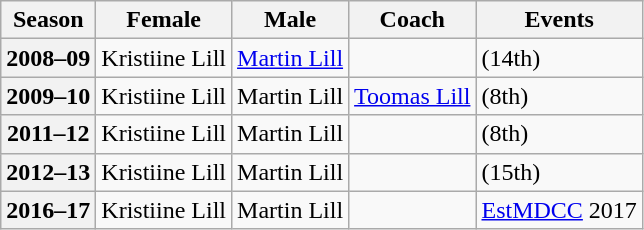<table class="wikitable">
<tr>
<th scope="col">Season</th>
<th scope="col">Female</th>
<th scope="col">Male</th>
<th scope="col">Coach</th>
<th scope="col">Events</th>
</tr>
<tr>
<th scope="row">2008–09</th>
<td>Kristiine Lill</td>
<td><a href='#'>Martin Lill</a></td>
<td></td>
<td> (14th)</td>
</tr>
<tr>
<th scope="row">2009–10</th>
<td>Kristiine Lill</td>
<td>Martin Lill</td>
<td><a href='#'>Toomas Lill</a></td>
<td> (8th)</td>
</tr>
<tr>
<th scope="row">2011–12</th>
<td>Kristiine Lill</td>
<td>Martin Lill</td>
<td></td>
<td> (8th)</td>
</tr>
<tr>
<th scope="row">2012–13</th>
<td>Kristiine Lill</td>
<td>Martin Lill</td>
<td></td>
<td> (15th)</td>
</tr>
<tr>
<th scope="row">2016–17</th>
<td>Kristiine Lill</td>
<td>Martin Lill</td>
<td></td>
<td><a href='#'>EstMDCC</a> 2017 </td>
</tr>
</table>
